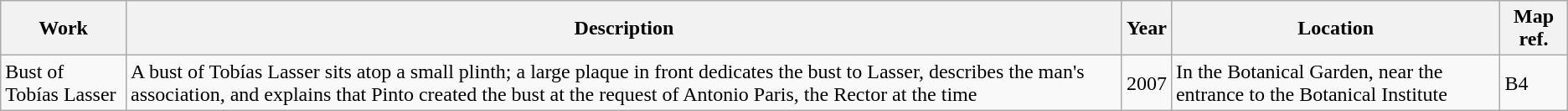<table class="wikitable mw-collapsible">
<tr>
<th>Work</th>
<th>Description</th>
<th>Year</th>
<th>Location</th>
<th>Map ref.</th>
</tr>
<tr>
<td>Bust of Tobías Lasser</td>
<td>A bust of Tobías Lasser sits atop a small plinth; a large plaque in front dedicates the bust to Lasser, describes the man's association, and explains that Pinto created the bust at the request of Antonio Paris, the Rector at the time</td>
<td>2007</td>
<td>In the Botanical Garden, near the entrance to the Botanical Institute</td>
<td>B4</td>
</tr>
</table>
